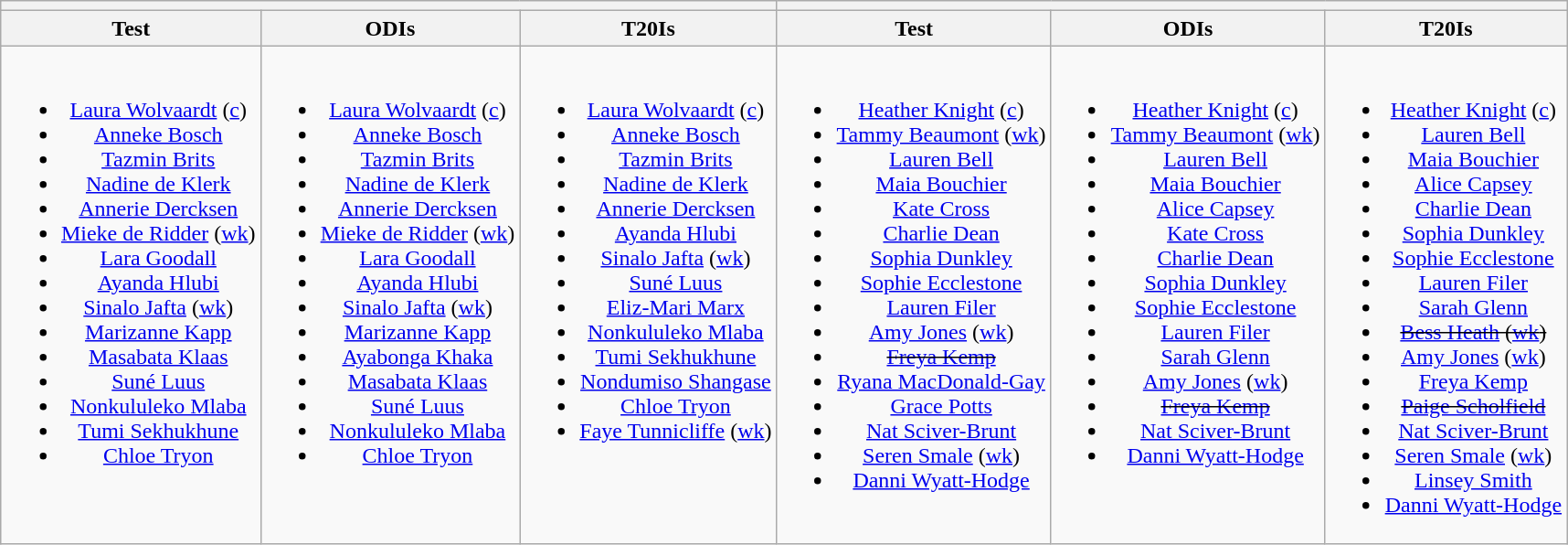<table class="wikitable" style="text-align:center;margin:auto">
<tr>
<th colspan="3"></th>
<th colspan="3"></th>
</tr>
<tr>
<th>Test</th>
<th>ODIs</th>
<th>T20Is</th>
<th>Test</th>
<th>ODIs</th>
<th>T20Is</th>
</tr>
<tr style="vertical-align:top">
<td><br><ul><li><a href='#'>Laura Wolvaardt</a> (<a href='#'>c</a>)</li><li><a href='#'>Anneke Bosch</a></li><li><a href='#'>Tazmin Brits</a></li><li><a href='#'>Nadine de Klerk</a></li><li><a href='#'>Annerie Dercksen</a></li><li><a href='#'>Mieke de Ridder</a> (<a href='#'>wk</a>)</li><li><a href='#'>Lara Goodall</a></li><li><a href='#'>Ayanda Hlubi</a></li><li><a href='#'>Sinalo Jafta</a> (<a href='#'>wk</a>)</li><li><a href='#'>Marizanne Kapp</a></li><li><a href='#'>Masabata Klaas</a></li><li><a href='#'>Suné Luus</a></li><li><a href='#'>Nonkululeko Mlaba</a></li><li><a href='#'>Tumi Sekhukhune</a></li><li><a href='#'>Chloe Tryon</a></li></ul></td>
<td><br><ul><li><a href='#'>Laura Wolvaardt</a> (<a href='#'>c</a>)</li><li><a href='#'>Anneke Bosch</a></li><li><a href='#'>Tazmin Brits</a></li><li><a href='#'>Nadine de Klerk</a></li><li><a href='#'>Annerie Dercksen</a></li><li><a href='#'>Mieke de Ridder</a> (<a href='#'>wk</a>)</li><li><a href='#'>Lara Goodall</a></li><li><a href='#'>Ayanda Hlubi</a></li><li><a href='#'>Sinalo Jafta</a> (<a href='#'>wk</a>)</li><li><a href='#'>Marizanne Kapp</a></li><li><a href='#'>Ayabonga Khaka</a></li><li><a href='#'>Masabata Klaas</a></li><li><a href='#'>Suné Luus</a></li><li><a href='#'>Nonkululeko Mlaba</a></li><li><a href='#'>Chloe Tryon</a></li></ul></td>
<td><br><ul><li><a href='#'>Laura Wolvaardt</a> (<a href='#'>c</a>)</li><li><a href='#'>Anneke Bosch</a></li><li><a href='#'>Tazmin Brits</a></li><li><a href='#'>Nadine de Klerk</a></li><li><a href='#'>Annerie Dercksen</a></li><li><a href='#'>Ayanda Hlubi</a></li><li><a href='#'>Sinalo Jafta</a> (<a href='#'>wk</a>)</li><li><a href='#'>Suné Luus</a></li><li><a href='#'>Eliz-Mari Marx</a></li><li><a href='#'>Nonkululeko Mlaba</a></li><li><a href='#'>Tumi Sekhukhune</a></li><li><a href='#'>Nondumiso Shangase</a></li><li><a href='#'>Chloe Tryon</a></li><li><a href='#'>Faye Tunnicliffe</a> (<a href='#'>wk</a>)</li></ul></td>
<td><br><ul><li><a href='#'>Heather Knight</a> (<a href='#'>c</a>)</li><li><a href='#'>Tammy Beaumont</a> (<a href='#'>wk</a>)</li><li><a href='#'>Lauren Bell</a></li><li><a href='#'>Maia Bouchier</a></li><li><a href='#'>Kate Cross</a></li><li><a href='#'>Charlie Dean</a></li><li><a href='#'>Sophia Dunkley</a></li><li><a href='#'>Sophie Ecclestone</a></li><li><a href='#'>Lauren Filer</a></li><li><a href='#'>Amy Jones</a> (<a href='#'>wk</a>)</li><li><s><a href='#'>Freya Kemp</a></s></li><li><a href='#'>Ryana MacDonald-Gay</a></li><li><a href='#'>Grace Potts</a></li><li><a href='#'>Nat Sciver-Brunt</a></li><li><a href='#'>Seren Smale</a> (<a href='#'>wk</a>)</li><li><a href='#'>Danni Wyatt-Hodge</a></li></ul></td>
<td><br><ul><li><a href='#'>Heather Knight</a> (<a href='#'>c</a>)</li><li><a href='#'>Tammy Beaumont</a> (<a href='#'>wk</a>)</li><li><a href='#'>Lauren Bell</a></li><li><a href='#'>Maia Bouchier</a></li><li><a href='#'>Alice Capsey</a></li><li><a href='#'>Kate Cross</a></li><li><a href='#'>Charlie Dean</a></li><li><a href='#'>Sophia Dunkley</a></li><li><a href='#'>Sophie Ecclestone</a></li><li><a href='#'>Lauren Filer</a></li><li><a href='#'>Sarah Glenn</a></li><li><a href='#'>Amy Jones</a> (<a href='#'>wk</a>)</li><li><s><a href='#'>Freya Kemp</a></s></li><li><a href='#'>Nat Sciver-Brunt</a></li><li><a href='#'>Danni Wyatt-Hodge</a></li></ul></td>
<td><br><ul><li><a href='#'>Heather Knight</a> (<a href='#'>c</a>)</li><li><a href='#'>Lauren Bell</a></li><li><a href='#'>Maia Bouchier</a></li><li><a href='#'>Alice Capsey</a></li><li><a href='#'>Charlie Dean</a></li><li><a href='#'>Sophia Dunkley</a></li><li><a href='#'>Sophie Ecclestone</a></li><li><a href='#'>Lauren Filer</a></li><li><a href='#'>Sarah Glenn</a></li><li><s><a href='#'>Bess Heath</a> (<a href='#'>wk</a>)</s></li><li><a href='#'>Amy Jones</a> (<a href='#'>wk</a>)</li><li><a href='#'>Freya Kemp</a></li><li><s><a href='#'>Paige Scholfield</a></s></li><li><a href='#'>Nat Sciver-Brunt</a></li><li><a href='#'>Seren Smale</a> (<a href='#'>wk</a>)</li><li><a href='#'>Linsey Smith</a></li><li><a href='#'>Danni Wyatt-Hodge</a></li></ul></td>
</tr>
</table>
